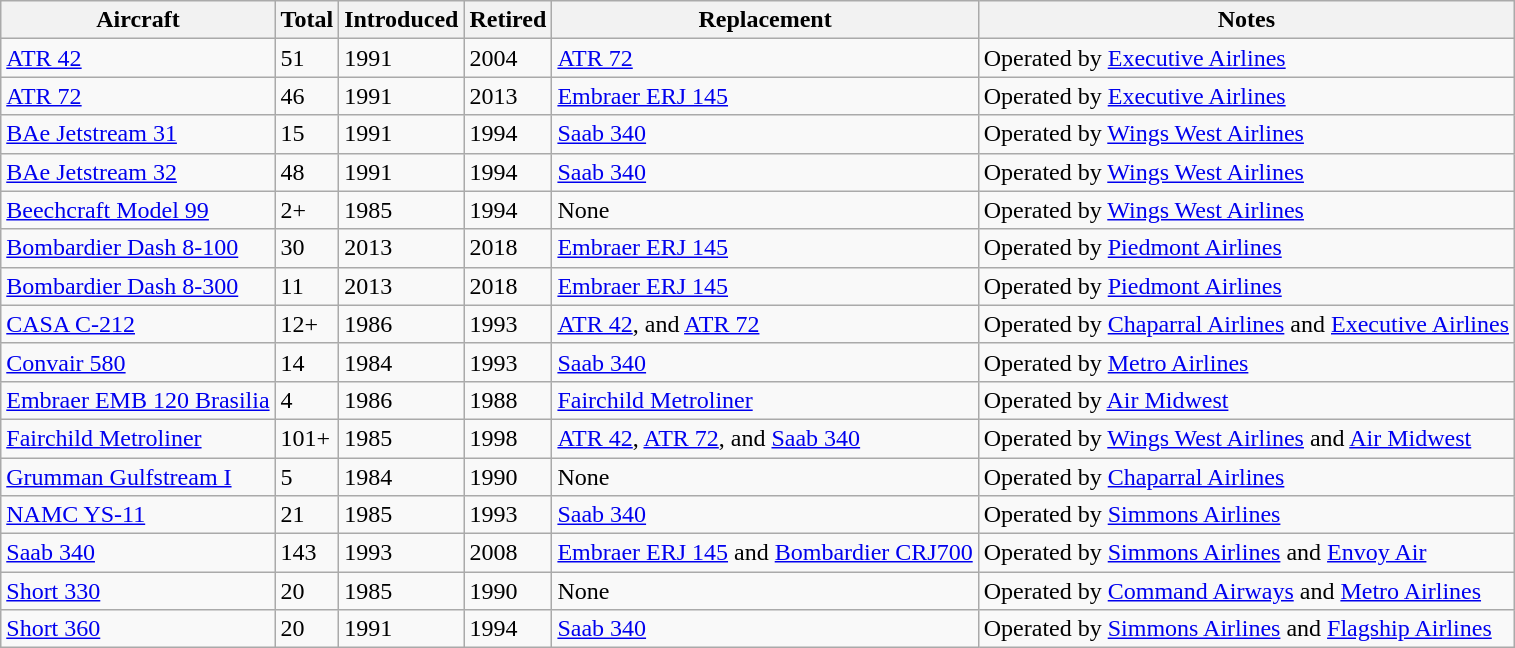<table class="wikitable">
<tr>
<th>Aircraft</th>
<th>Total</th>
<th>Introduced</th>
<th>Retired</th>
<th>Replacement</th>
<th>Notes</th>
</tr>
<tr>
<td><a href='#'>ATR 42</a></td>
<td>51</td>
<td>1991</td>
<td>2004</td>
<td><a href='#'>ATR 72</a></td>
<td>Operated by <a href='#'>Executive Airlines</a></td>
</tr>
<tr>
<td><a href='#'>ATR 72</a></td>
<td>46</td>
<td>1991</td>
<td>2013</td>
<td><a href='#'>Embraer ERJ 145</a></td>
<td>Operated by <a href='#'>Executive Airlines</a></td>
</tr>
<tr>
<td><a href='#'>BAe Jetstream 31</a></td>
<td>15</td>
<td>1991</td>
<td>1994</td>
<td><a href='#'>Saab 340</a></td>
<td>Operated by <a href='#'>Wings West Airlines</a></td>
</tr>
<tr>
<td><a href='#'>BAe Jetstream 32</a></td>
<td>48</td>
<td>1991</td>
<td>1994</td>
<td><a href='#'>Saab 340</a></td>
<td>Operated by <a href='#'>Wings West Airlines</a></td>
</tr>
<tr>
<td><a href='#'>Beechcraft Model 99</a></td>
<td>2+</td>
<td>1985</td>
<td>1994</td>
<td>None</td>
<td>Operated by <a href='#'>Wings West Airlines</a></td>
</tr>
<tr>
<td><a href='#'>Bombardier Dash 8-100</a></td>
<td>30</td>
<td>2013</td>
<td>2018</td>
<td><a href='#'>Embraer ERJ 145</a></td>
<td>Operated by <a href='#'>Piedmont Airlines</a></td>
</tr>
<tr>
<td><a href='#'>Bombardier Dash 8-300</a></td>
<td>11</td>
<td>2013</td>
<td>2018</td>
<td><a href='#'>Embraer ERJ 145</a></td>
<td>Operated by <a href='#'>Piedmont Airlines</a></td>
</tr>
<tr>
<td><a href='#'>CASA C-212</a></td>
<td>12+</td>
<td>1986</td>
<td>1993</td>
<td><a href='#'>ATR 42</a>, and <a href='#'>ATR 72</a></td>
<td>Operated by <a href='#'>Chaparral Airlines</a> and <a href='#'>Executive Airlines</a></td>
</tr>
<tr>
<td><a href='#'>Convair 580</a></td>
<td>14</td>
<td>1984</td>
<td>1993</td>
<td><a href='#'>Saab 340</a></td>
<td>Operated by <a href='#'>Metro Airlines</a></td>
</tr>
<tr>
<td><a href='#'>Embraer EMB 120 Brasilia</a></td>
<td>4</td>
<td>1986</td>
<td>1988</td>
<td><a href='#'>Fairchild Metroliner</a></td>
<td>Operated by <a href='#'>Air Midwest</a></td>
</tr>
<tr>
<td><a href='#'>Fairchild Metroliner</a></td>
<td>101+</td>
<td>1985</td>
<td>1998</td>
<td><a href='#'>ATR 42</a>, <a href='#'>ATR 72</a>, and <a href='#'>Saab 340</a></td>
<td>Operated by <a href='#'>Wings West Airlines</a> and <a href='#'>Air Midwest</a></td>
</tr>
<tr>
<td><a href='#'>Grumman Gulfstream I</a></td>
<td>5</td>
<td>1984</td>
<td>1990</td>
<td>None</td>
<td>Operated by <a href='#'>Chaparral Airlines</a></td>
</tr>
<tr>
<td><a href='#'>NAMC YS-11</a></td>
<td>21</td>
<td>1985</td>
<td>1993</td>
<td><a href='#'>Saab 340</a></td>
<td>Operated by <a href='#'>Simmons Airlines</a></td>
</tr>
<tr>
<td><a href='#'>Saab 340</a></td>
<td>143</td>
<td>1993</td>
<td>2008</td>
<td><a href='#'>Embraer ERJ 145</a> and <a href='#'>Bombardier CRJ700</a></td>
<td>Operated by <a href='#'>Simmons Airlines</a> and <a href='#'>Envoy Air</a></td>
</tr>
<tr>
<td><a href='#'>Short 330</a></td>
<td>20</td>
<td>1985</td>
<td>1990</td>
<td>None</td>
<td>Operated by <a href='#'>Command Airways</a> and <a href='#'>Metro Airlines</a></td>
</tr>
<tr>
<td><a href='#'>Short 360</a></td>
<td>20</td>
<td>1991</td>
<td>1994</td>
<td><a href='#'>Saab 340</a></td>
<td>Operated by <a href='#'>Simmons Airlines</a> and <a href='#'>Flagship Airlines</a></td>
</tr>
</table>
